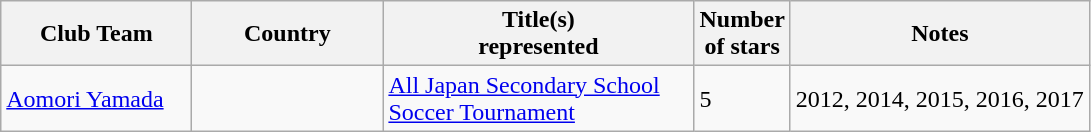<table class="wikitable sortable">
<tr>
<th width=120>Club Team</th>
<th width=120>Country</th>
<th width=200>Title(s)<br>represented</th>
<th>Number<br>of stars</th>
<th class="unsortable">Notes</th>
</tr>
<tr>
<td><a href='#'>Aomori Yamada</a></td>
<td></td>
<td><a href='#'>All Japan Secondary School Soccer Tournament</a></td>
<td>5</td>
<td>2012, 2014, 2015, 2016, 2017</td>
</tr>
</table>
